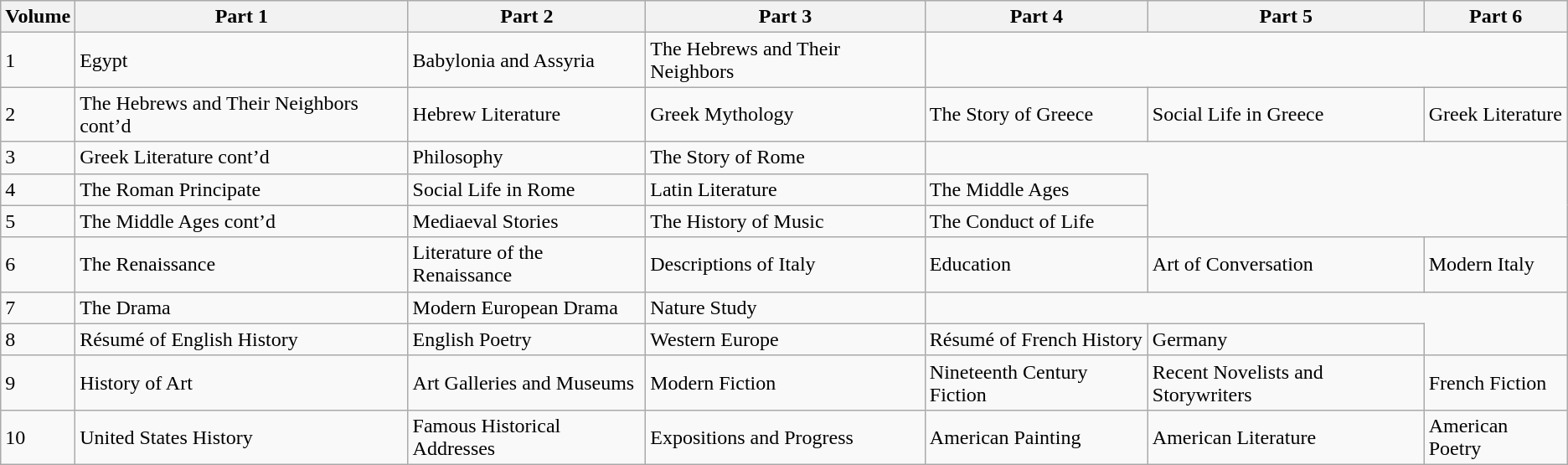<table class="wikitable sortable">
<tr>
<th>Volume</th>
<th>Part 1</th>
<th>Part 2</th>
<th>Part 3</th>
<th>Part 4</th>
<th>Part 5</th>
<th>Part 6</th>
</tr>
<tr>
<td>1</td>
<td>Egypt</td>
<td>Babylonia and Assyria</td>
<td>The Hebrews and Their Neighbors</td>
</tr>
<tr>
<td>2</td>
<td>The Hebrews and Their Neighbors cont’d</td>
<td>Hebrew Literature</td>
<td>Greek Mythology</td>
<td>The Story of Greece</td>
<td>Social Life in Greece</td>
<td>Greek Literature</td>
</tr>
<tr>
<td>3</td>
<td>Greek Literature cont’d</td>
<td>Philosophy</td>
<td>The Story of Rome</td>
</tr>
<tr>
<td>4</td>
<td>The Roman Principate</td>
<td>Social Life in Rome</td>
<td>Latin Literature</td>
<td>The Middle Ages</td>
</tr>
<tr>
<td>5</td>
<td>The Middle Ages cont’d</td>
<td>Mediaeval Stories</td>
<td>The History of Music</td>
<td>The Conduct of Life</td>
</tr>
<tr>
<td>6</td>
<td>The Renaissance</td>
<td>Literature of the Renaissance</td>
<td>Descriptions of Italy</td>
<td>Education</td>
<td>Art of Conversation</td>
<td>Modern Italy</td>
</tr>
<tr>
<td>7</td>
<td>The Drama</td>
<td>Modern European Drama</td>
<td>Nature Study</td>
</tr>
<tr>
<td>8</td>
<td>Résumé of English History</td>
<td>English Poetry</td>
<td>Western Europe</td>
<td>Résumé of French History</td>
<td>Germany</td>
</tr>
<tr>
<td>9</td>
<td>History of Art</td>
<td>Art Galleries and Museums</td>
<td>Modern Fiction</td>
<td>Nineteenth Century Fiction</td>
<td>Recent Novelists and Storywriters</td>
<td>French Fiction</td>
</tr>
<tr>
<td>10</td>
<td>United States History</td>
<td>Famous Historical Addresses</td>
<td>Expositions and Progress</td>
<td>American Painting</td>
<td>American Literature</td>
<td>American Poetry</td>
</tr>
</table>
